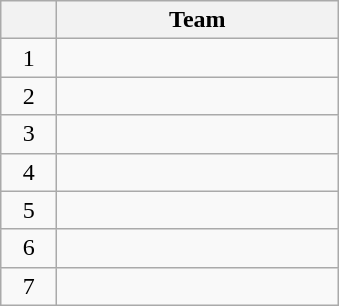<table class="wikitable" style="text-align: center; font-size: 100%;">
<tr>
<th width="30"></th>
<th width="180">Team</th>
</tr>
<tr>
<td>1</td>
<td align=left><em></em></td>
</tr>
<tr>
<td>2</td>
<td align=left><em></em></td>
</tr>
<tr>
<td>3</td>
<td align=left></td>
</tr>
<tr>
<td>4</td>
<td align=left></td>
</tr>
<tr>
<td>5</td>
<td align=left><em></em></td>
</tr>
<tr>
<td>6</td>
<td align=left><em></em></td>
</tr>
<tr>
<td>7</td>
<td align=left></td>
</tr>
</table>
